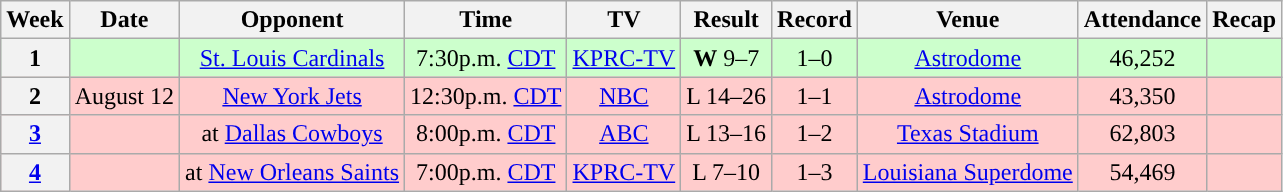<table class="wikitable" style="text-align:center">
<tr>
<th>Week</th>
<th>Date</th>
<th>Opponent</th>
<th>Time</th>
<th>TV</th>
<th>Result</th>
<th>Record</th>
<th>Venue</th>
<th>Attendance</th>
<th>Recap</th>
</tr>
<tr style="background:#cfc">
<th>1</th>
<td></td>
<td><a href='#'>St. Louis Cardinals</a></td>
<td>7:30p.m. <a href='#'>CDT</a></td>
<td><a href='#'>KPRC-TV</a></td>
<td><strong>W</strong> 9–7</td>
<td>1–0</td>
<td><a href='#'>Astrodome</a></td>
<td>46,252</td>
<td></td>
</tr>
<tr style="background:#fcc">
<th>2</th>
<td>August 12</td>
<td><a href='#'>New York Jets</a></td>
<td>12:30p.m. <a href='#'>CDT</a></td>
<td><a href='#'>NBC</a></td>
<td>L 14–26</td>
<td>1–1</td>
<td><a href='#'>Astrodome</a></td>
<td>43,350</td>
<td></td>
</tr>
<tr style="background:#fcc">
<th><a href='#'>3</a></th>
<td></td>
<td>at <a href='#'>Dallas Cowboys</a></td>
<td>8:00p.m. <a href='#'>CDT</a></td>
<td><a href='#'>ABC</a></td>
<td>L 13–16</td>
<td>1–2</td>
<td><a href='#'>Texas Stadium</a></td>
<td>62,803</td>
<td></td>
</tr>
<tr style="background:#fcc">
<th><a href='#'>4</a></th>
<td></td>
<td>at <a href='#'>New Orleans Saints</a></td>
<td>7:00p.m. <a href='#'>CDT</a></td>
<td><a href='#'>KPRC-TV</a></td>
<td>L 7–10</td>
<td>1–3</td>
<td><a href='#'>Louisiana Superdome</a></td>
<td>54,469</td>
<td></td>
</tr>
</table>
